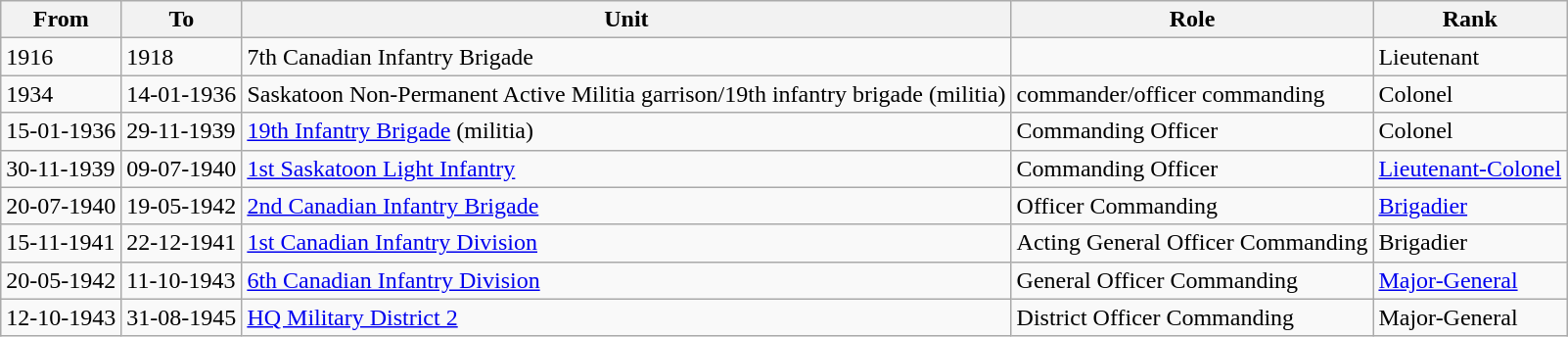<table class="wikitable">
<tr>
<th>From</th>
<th>To</th>
<th>Unit</th>
<th>Role</th>
<th>Rank</th>
</tr>
<tr>
<td>1916</td>
<td>1918</td>
<td>7th Canadian Infantry Brigade</td>
<td></td>
<td>Lieutenant</td>
</tr>
<tr>
<td>1934</td>
<td>14-01-1936</td>
<td>Saskatoon Non-Permanent Active Militia garrison/19th infantry brigade (militia)</td>
<td>commander/officer commanding</td>
<td>Colonel</td>
</tr>
<tr>
<td>15-01-1936</td>
<td>29-11-1939</td>
<td><a href='#'>19th Infantry Brigade</a> (militia)</td>
<td>Commanding Officer</td>
<td>Colonel</td>
</tr>
<tr>
<td>30-11-1939</td>
<td>09-07-1940</td>
<td><a href='#'>1st Saskatoon Light Infantry</a></td>
<td>Commanding Officer</td>
<td><a href='#'>Lieutenant-Colonel</a></td>
</tr>
<tr>
<td>20-07-1940</td>
<td>19-05-1942</td>
<td><a href='#'>2nd Canadian Infantry Brigade</a></td>
<td>Officer Commanding</td>
<td><a href='#'>Brigadier</a></td>
</tr>
<tr>
<td>15-11-1941</td>
<td>22-12-1941</td>
<td><a href='#'>1st Canadian Infantry Division</a></td>
<td>Acting General Officer Commanding</td>
<td>Brigadier</td>
</tr>
<tr>
<td>20-05-1942</td>
<td>11-10-1943</td>
<td><a href='#'>6th Canadian Infantry Division</a></td>
<td>General Officer Commanding</td>
<td><a href='#'>Major-General</a></td>
</tr>
<tr>
<td>12-10-1943</td>
<td>31-08-1945</td>
<td><a href='#'>HQ Military District 2</a></td>
<td>District Officer Commanding</td>
<td>Major-General</td>
</tr>
</table>
